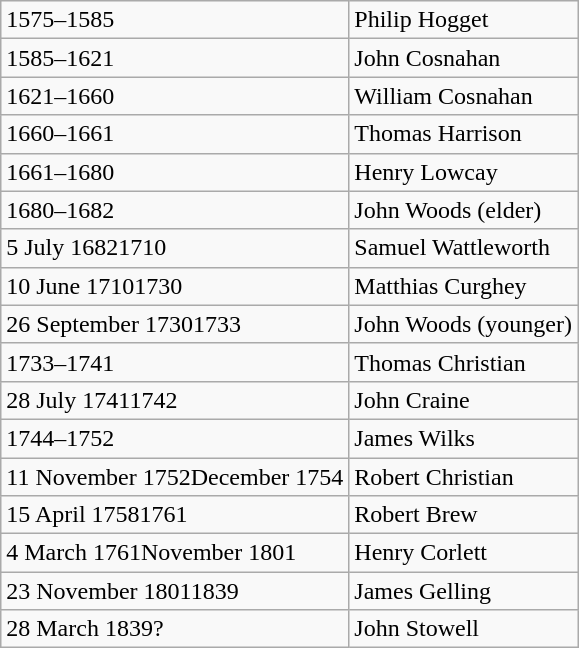<table class="wikitable">
<tr>
<td>1575–1585</td>
<td>Philip Hogget</td>
</tr>
<tr>
<td>1585–1621</td>
<td>John Cosnahan</td>
</tr>
<tr>
<td>1621–1660</td>
<td>William Cosnahan</td>
</tr>
<tr>
<td>1660–1661</td>
<td>Thomas Harrison</td>
</tr>
<tr>
<td>1661–1680</td>
<td>Henry Lowcay</td>
</tr>
<tr>
<td>1680–1682</td>
<td>John Woods (elder)</td>
</tr>
<tr>
<td>5 July 16821710</td>
<td>Samuel Wattleworth</td>
</tr>
<tr>
<td>10 June 17101730</td>
<td>Matthias Curghey</td>
</tr>
<tr>
<td>26 September 17301733</td>
<td>John Woods (younger)</td>
</tr>
<tr>
<td>1733–1741</td>
<td>Thomas Christian</td>
</tr>
<tr>
<td>28 July 17411742</td>
<td>John Craine</td>
</tr>
<tr>
<td>1744–1752</td>
<td>James Wilks</td>
</tr>
<tr>
<td>11 November 1752December 1754</td>
<td>Robert Christian</td>
</tr>
<tr>
<td>15 April 17581761</td>
<td>Robert Brew</td>
</tr>
<tr>
<td>4 March 1761November 1801</td>
<td>Henry Corlett</td>
</tr>
<tr>
<td>23 November 18011839</td>
<td>James Gelling</td>
</tr>
<tr>
<td>28 March 1839?</td>
<td>John Stowell</td>
</tr>
</table>
